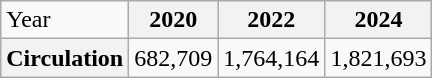<table class="wikitable">
<tr>
<td>Year</td>
<th>2020</th>
<th>2022</th>
<th>2024</th>
</tr>
<tr>
<th>Circulation</th>
<td>682,709</td>
<td>1,764,164</td>
<td>1,821,693</td>
</tr>
</table>
